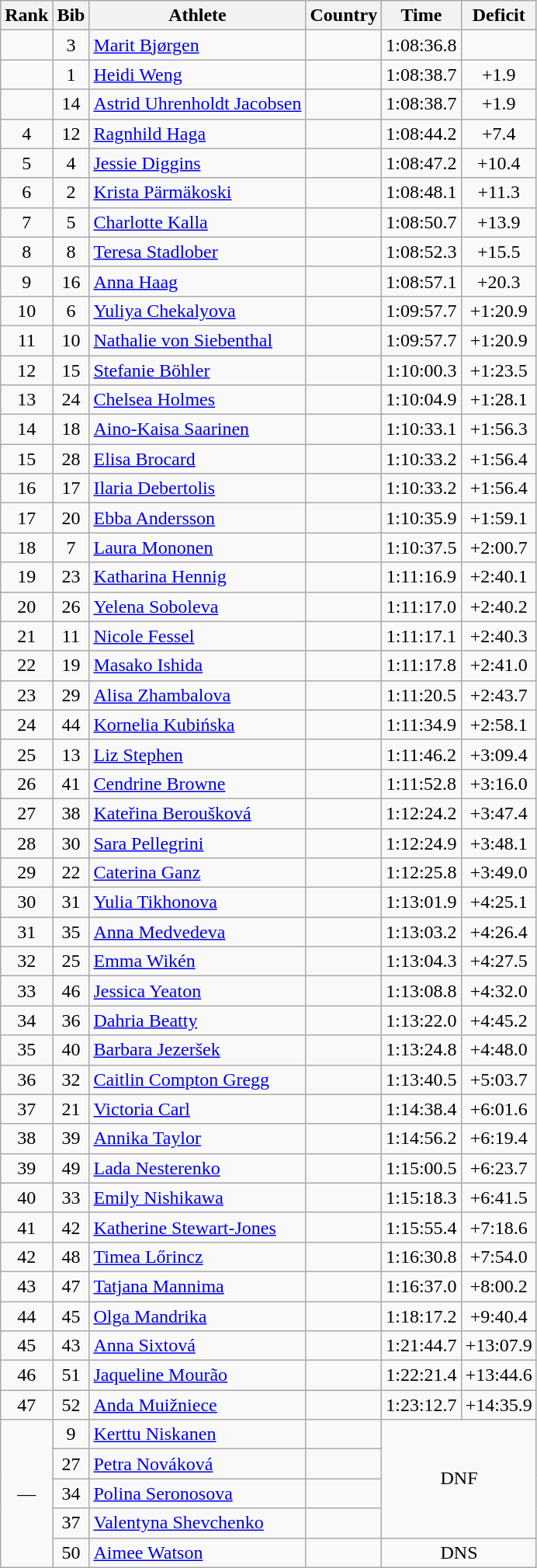<table class="wikitable sortable" style="text-align:center">
<tr>
<th>Rank</th>
<th>Bib</th>
<th>Athlete</th>
<th>Country</th>
<th>Time</th>
<th>Deficit</th>
</tr>
<tr>
<td></td>
<td>3</td>
<td align=left><a href='#'>Marit Bjørgen</a></td>
<td align=left></td>
<td>1:08:36.8</td>
<td></td>
</tr>
<tr>
<td></td>
<td>1</td>
<td align=left><a href='#'>Heidi Weng</a></td>
<td align=left></td>
<td>1:08:38.7</td>
<td>+1.9</td>
</tr>
<tr>
<td></td>
<td>14</td>
<td align=left><a href='#'>Astrid Uhrenholdt Jacobsen</a></td>
<td align=left></td>
<td>1:08:38.7</td>
<td>+1.9</td>
</tr>
<tr>
<td>4</td>
<td>12</td>
<td align=left><a href='#'>Ragnhild Haga</a></td>
<td align=left></td>
<td>1:08:44.2</td>
<td>+7.4</td>
</tr>
<tr>
<td>5</td>
<td>4</td>
<td align=left><a href='#'>Jessie Diggins</a></td>
<td align=left></td>
<td>1:08:47.2</td>
<td>+10.4</td>
</tr>
<tr>
<td>6</td>
<td>2</td>
<td align=left><a href='#'>Krista Pärmäkoski</a></td>
<td align=left></td>
<td>1:08:48.1</td>
<td>+11.3</td>
</tr>
<tr>
<td>7</td>
<td>5</td>
<td align=left><a href='#'>Charlotte Kalla</a></td>
<td align=left></td>
<td>1:08:50.7</td>
<td>+13.9</td>
</tr>
<tr>
<td>8</td>
<td>8</td>
<td align=left><a href='#'>Teresa Stadlober</a></td>
<td align=left></td>
<td>1:08:52.3</td>
<td>+15.5</td>
</tr>
<tr>
<td>9</td>
<td>16</td>
<td align=left><a href='#'>Anna Haag</a></td>
<td align=left></td>
<td>1:08:57.1</td>
<td>+20.3</td>
</tr>
<tr>
<td>10</td>
<td>6</td>
<td align=left><a href='#'>Yuliya Chekalyova</a></td>
<td align=left></td>
<td>1:09:57.7</td>
<td>+1:20.9</td>
</tr>
<tr>
<td>11</td>
<td>10</td>
<td align=left><a href='#'>Nathalie von Siebenthal</a></td>
<td align=left></td>
<td>1:09:57.7</td>
<td>+1:20.9</td>
</tr>
<tr>
<td>12</td>
<td>15</td>
<td align=left><a href='#'>Stefanie Böhler</a></td>
<td align=left></td>
<td>1:10:00.3</td>
<td>+1:23.5</td>
</tr>
<tr>
<td>13</td>
<td>24</td>
<td align=left><a href='#'>Chelsea Holmes</a></td>
<td align=left></td>
<td>1:10:04.9</td>
<td>+1:28.1</td>
</tr>
<tr>
<td>14</td>
<td>18</td>
<td align=left><a href='#'>Aino-Kaisa Saarinen</a></td>
<td align=left></td>
<td>1:10:33.1</td>
<td>+1:56.3</td>
</tr>
<tr>
<td>15</td>
<td>28</td>
<td align=left><a href='#'>Elisa Brocard</a></td>
<td align=left></td>
<td>1:10:33.2</td>
<td>+1:56.4</td>
</tr>
<tr>
<td>16</td>
<td>17</td>
<td align=left><a href='#'>Ilaria Debertolis</a></td>
<td align=left></td>
<td>1:10:33.2</td>
<td>+1:56.4</td>
</tr>
<tr>
<td>17</td>
<td>20</td>
<td align=left><a href='#'>Ebba Andersson</a></td>
<td align=left></td>
<td>1:10:35.9</td>
<td>+1:59.1</td>
</tr>
<tr>
<td>18</td>
<td>7</td>
<td align=left><a href='#'>Laura Mononen</a></td>
<td align=left></td>
<td>1:10:37.5</td>
<td>+2:00.7</td>
</tr>
<tr>
<td>19</td>
<td>23</td>
<td align=left><a href='#'>Katharina Hennig</a></td>
<td align=left></td>
<td>1:11:16.9</td>
<td>+2:40.1</td>
</tr>
<tr>
<td>20</td>
<td>26</td>
<td align=left><a href='#'>Yelena Soboleva</a></td>
<td align=left></td>
<td>1:11:17.0</td>
<td>+2:40.2</td>
</tr>
<tr>
<td>21</td>
<td>11</td>
<td align=left><a href='#'>Nicole Fessel</a></td>
<td align=left></td>
<td>1:11:17.1</td>
<td>+2:40.3</td>
</tr>
<tr>
<td>22</td>
<td>19</td>
<td align=left><a href='#'>Masako Ishida</a></td>
<td align=left></td>
<td>1:11:17.8</td>
<td>+2:41.0</td>
</tr>
<tr>
<td>23</td>
<td>29</td>
<td align=left><a href='#'>Alisa Zhambalova</a></td>
<td align=left></td>
<td>1:11:20.5</td>
<td>+2:43.7</td>
</tr>
<tr>
<td>24</td>
<td>44</td>
<td align=left><a href='#'>Kornelia Kubińska</a></td>
<td align=left></td>
<td>1:11:34.9</td>
<td>+2:58.1</td>
</tr>
<tr>
<td>25</td>
<td>13</td>
<td align=left><a href='#'>Liz Stephen</a></td>
<td align=left></td>
<td>1:11:46.2</td>
<td>+3:09.4</td>
</tr>
<tr>
<td>26</td>
<td>41</td>
<td align=left><a href='#'>Cendrine Browne</a></td>
<td align=left></td>
<td>1:11:52.8</td>
<td>+3:16.0</td>
</tr>
<tr>
<td>27</td>
<td>38</td>
<td align=left><a href='#'>Kateřina Beroušková</a></td>
<td align=left></td>
<td>1:12:24.2</td>
<td>+3:47.4</td>
</tr>
<tr>
<td>28</td>
<td>30</td>
<td align=left><a href='#'>Sara Pellegrini</a></td>
<td align=left></td>
<td>1:12:24.9</td>
<td>+3:48.1</td>
</tr>
<tr>
<td>29</td>
<td>22</td>
<td align=left><a href='#'>Caterina Ganz</a></td>
<td align=left></td>
<td>1:12:25.8</td>
<td>+3:49.0</td>
</tr>
<tr>
<td>30</td>
<td>31</td>
<td align=left><a href='#'>Yulia Tikhonova</a></td>
<td align=left></td>
<td>1:13:01.9</td>
<td>+4:25.1</td>
</tr>
<tr>
<td>31</td>
<td>35</td>
<td align=left><a href='#'>Anna Medvedeva</a></td>
<td align=left></td>
<td>1:13:03.2</td>
<td>+4:26.4</td>
</tr>
<tr>
<td>32</td>
<td>25</td>
<td align=left><a href='#'>Emma Wikén</a></td>
<td align=left></td>
<td>1:13:04.3</td>
<td>+4:27.5</td>
</tr>
<tr>
<td>33</td>
<td>46</td>
<td align=left><a href='#'>Jessica Yeaton</a></td>
<td align=left></td>
<td>1:13:08.8</td>
<td>+4:32.0</td>
</tr>
<tr>
<td>34</td>
<td>36</td>
<td align=left><a href='#'>Dahria Beatty</a></td>
<td align=left></td>
<td>1:13:22.0</td>
<td>+4:45.2</td>
</tr>
<tr>
<td>35</td>
<td>40</td>
<td align=left><a href='#'>Barbara Jezeršek</a></td>
<td align=left></td>
<td>1:13:24.8</td>
<td>+4:48.0</td>
</tr>
<tr>
<td>36</td>
<td>32</td>
<td align=left><a href='#'>Caitlin Compton Gregg</a></td>
<td align=left></td>
<td>1:13:40.5</td>
<td>+5:03.7</td>
</tr>
<tr>
<td>37</td>
<td>21</td>
<td align=left><a href='#'>Victoria Carl</a></td>
<td align=left></td>
<td>1:14:38.4</td>
<td>+6:01.6</td>
</tr>
<tr>
<td>38</td>
<td>39</td>
<td align=left><a href='#'>Annika Taylor</a></td>
<td align=left></td>
<td>1:14:56.2</td>
<td>+6:19.4</td>
</tr>
<tr>
<td>39</td>
<td>49</td>
<td align=left><a href='#'>Lada Nesterenko</a></td>
<td align=left></td>
<td>1:15:00.5</td>
<td>+6:23.7</td>
</tr>
<tr>
<td>40</td>
<td>33</td>
<td align=left><a href='#'>Emily Nishikawa</a></td>
<td align=left></td>
<td>1:15:18.3</td>
<td>+6:41.5</td>
</tr>
<tr>
<td>41</td>
<td>42</td>
<td align=left><a href='#'>Katherine Stewart-Jones</a></td>
<td align=left></td>
<td>1:15:55.4</td>
<td>+7:18.6</td>
</tr>
<tr>
<td>42</td>
<td>48</td>
<td align=left><a href='#'>Timea Lőrincz</a></td>
<td align=left></td>
<td>1:16:30.8</td>
<td>+7:54.0</td>
</tr>
<tr>
<td>43</td>
<td>47</td>
<td align=left><a href='#'>Tatjana Mannima</a></td>
<td align=left></td>
<td>1:16:37.0</td>
<td>+8:00.2</td>
</tr>
<tr>
<td>44</td>
<td>45</td>
<td align=left><a href='#'>Olga Mandrika</a></td>
<td align=left></td>
<td>1:18:17.2</td>
<td>+9:40.4</td>
</tr>
<tr>
<td>45</td>
<td>43</td>
<td align=left><a href='#'>Anna Sixtová</a></td>
<td align=left></td>
<td>1:21:44.7</td>
<td>+13:07.9</td>
</tr>
<tr>
<td>46</td>
<td>51</td>
<td align=left><a href='#'>Jaqueline Mourão</a></td>
<td align=left></td>
<td>1:22:21.4</td>
<td>+13:44.6</td>
</tr>
<tr>
<td>47</td>
<td>52</td>
<td align=left><a href='#'>Anda Muižniece</a></td>
<td align=left></td>
<td>1:23:12.7</td>
<td>+14:35.9</td>
</tr>
<tr>
<td rowspan=5>—</td>
<td>9</td>
<td align=left><a href='#'>Kerttu Niskanen</a></td>
<td align=left></td>
<td rowspan=4 colspan=2>DNF</td>
</tr>
<tr>
<td>27</td>
<td align=left><a href='#'>Petra Nováková</a></td>
<td align=left></td>
</tr>
<tr>
<td>34</td>
<td align=left><a href='#'>Polina Seronosova</a></td>
<td align=left></td>
</tr>
<tr>
<td>37</td>
<td align=left><a href='#'>Valentyna Shevchenko</a></td>
<td align=left></td>
</tr>
<tr>
<td>50</td>
<td align=left><a href='#'>Aimee Watson</a></td>
<td align=left></td>
<td colspan=2>DNS</td>
</tr>
</table>
